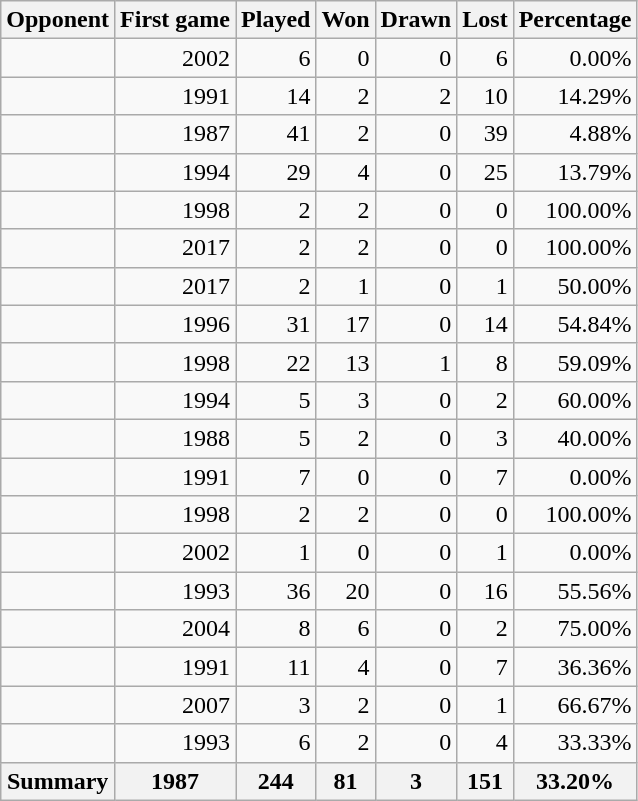<table class="wikitable sortable">
<tr style="text-align:right; text-align:left;">
<th>Opponent</th>
<th>First game</th>
<th>Played</th>
<th>Won</th>
<th>Drawn</th>
<th>Lost</th>
<th>Percentage</th>
</tr>
<tr style="text-align:right;">
<td style="text-align: left;"></td>
<td>2002</td>
<td>6</td>
<td>0</td>
<td>0</td>
<td>6</td>
<td>0.00%</td>
</tr>
<tr style="text-align:right;">
<td style="text-align: left;"></td>
<td>1991</td>
<td>14</td>
<td>2</td>
<td>2</td>
<td>10</td>
<td>14.29%</td>
</tr>
<tr style="text-align:right;">
<td style="text-align: left;"></td>
<td>1987</td>
<td>41</td>
<td>2</td>
<td>0</td>
<td>39</td>
<td>4.88%</td>
</tr>
<tr style="text-align:right;">
<td style="text-align: left;"></td>
<td>1994</td>
<td>29</td>
<td>4</td>
<td>0</td>
<td>25</td>
<td>13.79%</td>
</tr>
<tr style="text-align:right;">
<td style="text-align: left;"></td>
<td>1998</td>
<td>2</td>
<td>2</td>
<td>0</td>
<td>0</td>
<td>100.00%</td>
</tr>
<tr style="text-align:right;">
<td style="text-align: left;"></td>
<td>2017</td>
<td>2</td>
<td>2</td>
<td>0</td>
<td>0</td>
<td>100.00%</td>
</tr>
<tr style="text-align:right;">
<td style="text-align: left;"></td>
<td>2017</td>
<td>2</td>
<td>1</td>
<td>0</td>
<td>1</td>
<td>50.00%</td>
</tr>
<tr style="text-align:right;">
<td style="text-align: left;"></td>
<td>1996</td>
<td>31</td>
<td>17</td>
<td>0</td>
<td>14</td>
<td>54.84%</td>
</tr>
<tr style="text-align:right;">
<td style="text-align: left;"></td>
<td>1998</td>
<td>22</td>
<td>13</td>
<td>1</td>
<td>8</td>
<td>59.09%</td>
</tr>
<tr style="text-align:right;">
<td style="text-align: left;"></td>
<td>1994</td>
<td>5</td>
<td>3</td>
<td>0</td>
<td>2</td>
<td>60.00%</td>
</tr>
<tr style="text-align:right;">
<td style="text-align: left;"></td>
<td>1988</td>
<td>5</td>
<td>2</td>
<td>0</td>
<td>3</td>
<td>40.00%</td>
</tr>
<tr style="text-align:right;">
<td style="text-align: left;"></td>
<td>1991</td>
<td>7</td>
<td>0</td>
<td>0</td>
<td>7</td>
<td>0.00%</td>
</tr>
<tr style="text-align:right;">
<td style="text-align: left;"></td>
<td>1998</td>
<td>2</td>
<td>2</td>
<td>0</td>
<td>0</td>
<td>100.00%</td>
</tr>
<tr style="text-align:right;">
<td style="text-align: left;"></td>
<td>2002</td>
<td>1</td>
<td>0</td>
<td>0</td>
<td>1</td>
<td>0.00%</td>
</tr>
<tr style="text-align:right;">
<td style="text-align: left;"></td>
<td>1993</td>
<td>36</td>
<td>20</td>
<td>0</td>
<td>16</td>
<td>55.56%</td>
</tr>
<tr style="text-align:right;">
<td style="text-align: left;"></td>
<td>2004</td>
<td>8</td>
<td>6</td>
<td>0</td>
<td>2</td>
<td>75.00%</td>
</tr>
<tr style="text-align:right;">
<td style="text-align: left;"></td>
<td>1991</td>
<td>11</td>
<td>4</td>
<td>0</td>
<td>7</td>
<td>36.36%</td>
</tr>
<tr style="text-align:right;">
<td style="text-align: left;"></td>
<td>2007</td>
<td>3</td>
<td>2</td>
<td>0</td>
<td>1</td>
<td>66.67%</td>
</tr>
<tr style="text-align:right;">
<td style="text-align: left;"></td>
<td>1993</td>
<td>6</td>
<td>2</td>
<td>0</td>
<td>4</td>
<td>33.33%</td>
</tr>
<tr style="text-align:right;">
<th>Summary</th>
<th>1987</th>
<th>244</th>
<th>81</th>
<th>3</th>
<th>151</th>
<th>33.20%</th>
</tr>
</table>
